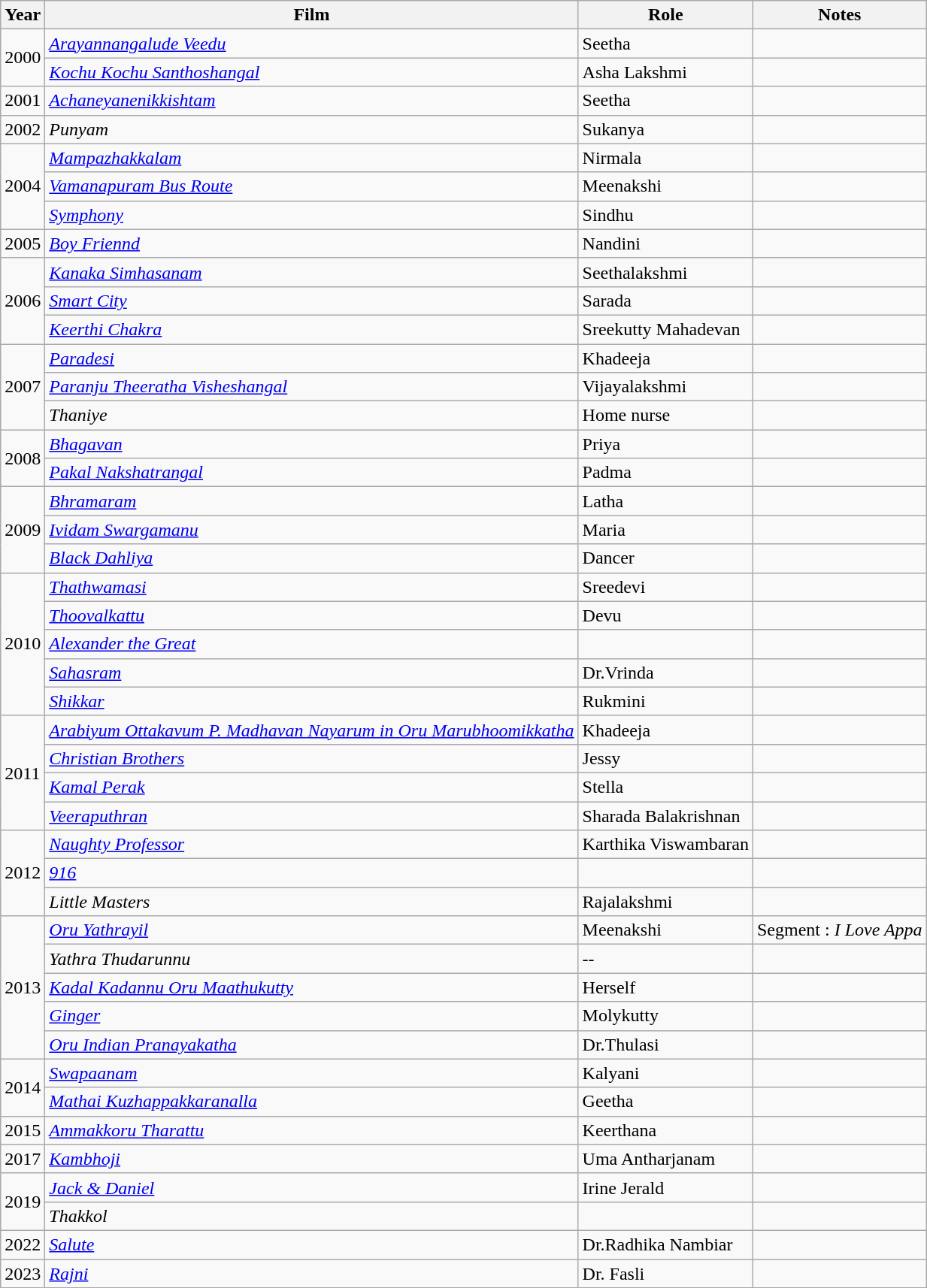<table class="wikitable sortable">
<tr>
<th>Year</th>
<th>Film</th>
<th>Role</th>
<th>Notes</th>
</tr>
<tr>
<td rowspan="2">2000</td>
<td><em><a href='#'>Arayannangalude Veedu</a></em></td>
<td>Seetha</td>
<td></td>
</tr>
<tr>
<td><em><a href='#'>Kochu Kochu Santhoshangal</a></em></td>
<td>Asha Lakshmi</td>
<td></td>
</tr>
<tr>
<td>2001</td>
<td><em><a href='#'>Achaneyanenikkishtam</a></em></td>
<td>Seetha</td>
<td></td>
</tr>
<tr>
<td>2002</td>
<td><em>Punyam</em></td>
<td>Sukanya</td>
<td></td>
</tr>
<tr>
<td rowspan="3">2004</td>
<td><em><a href='#'>Mampazhakkalam</a></em></td>
<td>Nirmala</td>
<td></td>
</tr>
<tr>
<td><em><a href='#'>Vamanapuram Bus Route</a></em></td>
<td>Meenakshi</td>
<td></td>
</tr>
<tr>
<td><a href='#'><em>Symphony</em></a></td>
<td>Sindhu</td>
<td></td>
</tr>
<tr>
<td>2005</td>
<td><a href='#'><em>Boy Friennd</em></a></td>
<td>Nandini</td>
<td></td>
</tr>
<tr>
<td rowspan="3">2006</td>
<td><em><a href='#'>Kanaka Simhasanam</a></em></td>
<td>Seethalakshmi</td>
<td></td>
</tr>
<tr>
<td><a href='#'><em>Smart City</em></a></td>
<td>Sarada</td>
<td></td>
</tr>
<tr>
<td><em><a href='#'>Keerthi Chakra</a></em></td>
<td>Sreekutty Mahadevan</td>
<td></td>
</tr>
<tr>
<td rowspan="3">2007</td>
<td><a href='#'><em>Paradesi</em></a></td>
<td>Khadeeja</td>
<td></td>
</tr>
<tr>
<td><em><a href='#'>Paranju Theeratha Visheshangal</a></em></td>
<td>Vijayalakshmi</td>
<td></td>
</tr>
<tr>
<td><em>Thaniye</em></td>
<td>Home nurse</td>
<td></td>
</tr>
<tr>
<td rowspan="2">2008</td>
<td><em><a href='#'>Bhagavan</a></em></td>
<td>Priya</td>
<td></td>
</tr>
<tr>
<td><em><a href='#'>Pakal Nakshatrangal</a></em></td>
<td>Padma</td>
<td></td>
</tr>
<tr>
<td rowspan="3">2009</td>
<td><em><a href='#'>Bhramaram</a></em></td>
<td>Latha</td>
<td></td>
</tr>
<tr>
<td><em><a href='#'>Ividam Swargamanu</a></em></td>
<td>Maria</td>
<td></td>
</tr>
<tr>
<td><em><a href='#'>Black Dahliya</a></em></td>
<td>Dancer</td>
<td></td>
</tr>
<tr>
<td rowspan="5">2010</td>
<td><em><a href='#'>Thathwamasi</a></em></td>
<td>Sreedevi</td>
<td></td>
</tr>
<tr>
<td><em><a href='#'>Thoovalkattu</a></em></td>
<td>Devu</td>
<td></td>
</tr>
<tr>
<td><a href='#'><em>Alexander the Great</em></a></td>
<td></td>
<td></td>
</tr>
<tr>
<td><a href='#'><em>Sahasram</em></a></td>
<td>Dr.Vrinda</td>
<td></td>
</tr>
<tr>
<td><em><a href='#'>Shikkar</a></em></td>
<td>Rukmini</td>
<td></td>
</tr>
<tr>
<td rowspan="4">2011</td>
<td><a href='#'><em>Arabiyum Ottakavum P. Madhavan Nayarum in Oru Marubhoomikkatha</em></a></td>
<td>Khadeeja</td>
<td></td>
</tr>
<tr>
<td><a href='#'><em>Christian Brothers</em></a></td>
<td>Jessy</td>
<td></td>
</tr>
<tr>
<td><a href='#'><em>Kamal Perak</em></a></td>
<td>Stella</td>
<td></td>
</tr>
<tr>
<td><em><a href='#'>Veeraputhran</a></em></td>
<td>Sharada Balakrishnan</td>
<td></td>
</tr>
<tr>
<td rowspan="3">2012</td>
<td><em><a href='#'>Naughty Professor</a></em></td>
<td>Karthika Viswambaran</td>
<td></td>
</tr>
<tr>
<td><a href='#'><em>916</em></a></td>
<td></td>
<td></td>
</tr>
<tr>
<td><em>Little Masters</em></td>
<td>Rajalakshmi</td>
<td></td>
</tr>
<tr>
<td rowspan="5">2013</td>
<td><em><a href='#'>Oru Yathrayil</a>  </em></td>
<td>Meenakshi</td>
<td>Segment : <em>I Love Appa</em></td>
</tr>
<tr>
<td><em>Yathra Thudarunnu</em></td>
<td>--</td>
<td></td>
</tr>
<tr>
<td><em><a href='#'>Kadal Kadannu Oru Maathukutty</a></em></td>
<td>Herself</td>
<td></td>
</tr>
<tr>
<td><a href='#'><em>Ginger</em></a></td>
<td>Molykutty</td>
<td></td>
</tr>
<tr>
<td><em><a href='#'>Oru Indian Pranayakatha</a></em></td>
<td>Dr.Thulasi</td>
<td></td>
</tr>
<tr>
<td rowspan="2">2014</td>
<td><em><a href='#'>Swapaanam</a></em></td>
<td>Kalyani</td>
<td></td>
</tr>
<tr>
<td><em><a href='#'>Mathai Kuzhappakkaranalla</a></em></td>
<td>Geetha</td>
<td></td>
</tr>
<tr>
<td>2015</td>
<td><em><a href='#'>Ammakkoru Tharattu</a></em></td>
<td>Keerthana</td>
<td></td>
</tr>
<tr>
<td>2017</td>
<td><em><a href='#'>Kambhoji</a></em></td>
<td>Uma Antharjanam</td>
<td></td>
</tr>
<tr>
<td rowspan="2">2019</td>
<td><em><a href='#'>Jack & Daniel</a></em></td>
<td>Irine Jerald</td>
<td></td>
</tr>
<tr>
<td><em>Thakkol</em></td>
<td></td>
<td></td>
</tr>
<tr>
<td>2022</td>
<td><em><a href='#'>Salute</a></em></td>
<td>Dr.Radhika Nambiar</td>
<td></td>
</tr>
<tr>
<td>2023</td>
<td><em><a href='#'>Rajni</a></em></td>
<td>Dr. Fasli</td>
<td></td>
</tr>
<tr>
</tr>
</table>
